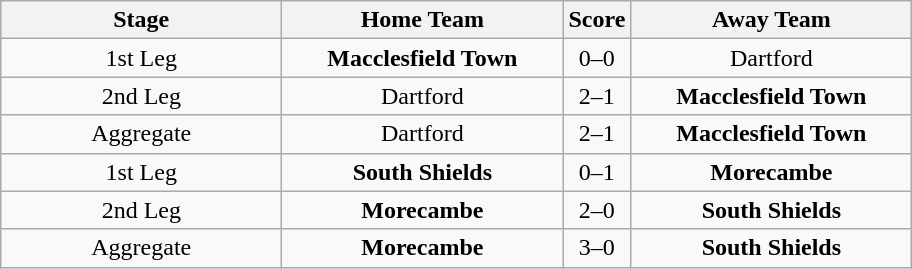<table class="wikitable" style="text-align:center">
<tr>
<th width=180>Stage</th>
<th width=180>Home Team</th>
<th width=20>Score</th>
<th width=180>Away Team</th>
</tr>
<tr>
<td>1st Leg</td>
<td><strong>Macclesfield Town</strong></td>
<td>0–0</td>
<td>Dartford</td>
</tr>
<tr>
<td>2nd Leg</td>
<td>Dartford</td>
<td>2–1</td>
<td><strong>Macclesfield Town</strong></td>
</tr>
<tr>
<td>Aggregate</td>
<td>Dartford</td>
<td>2–1</td>
<td><strong>Macclesfield Town</strong></td>
</tr>
<tr>
<td>1st Leg</td>
<td><strong>South Shields</strong></td>
<td>0–1</td>
<td><strong>Morecambe</strong></td>
</tr>
<tr>
<td>2nd Leg</td>
<td><strong>Morecambe</strong></td>
<td>2–0</td>
<td><strong>South Shields</strong></td>
</tr>
<tr>
<td>Aggregate</td>
<td><strong>Morecambe</strong></td>
<td>3–0</td>
<td><strong>South Shields</strong></td>
</tr>
</table>
